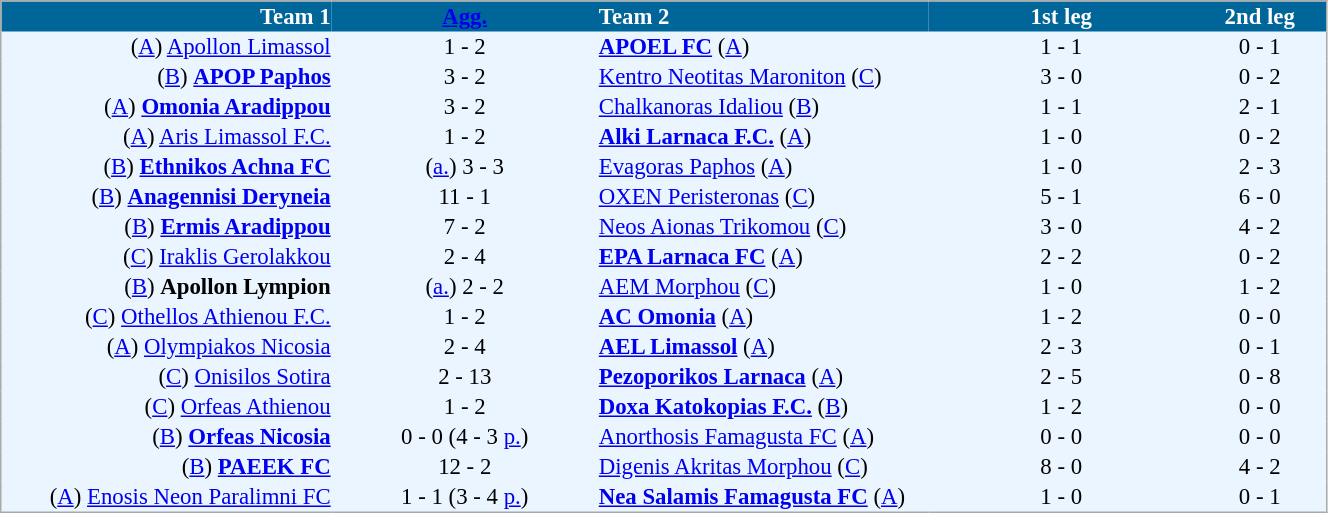<table cellspacing="0" style="background: #EBF5FF; border: 1px #aaa solid; border-collapse: collapse; font-size: 95%;" width=70%>
<tr bgcolor=#006699 style="color:white;">
<th width=25% align="right">Team 1</th>
<th width=20% align="center"><a href='#'>Agg.</a></th>
<th width=25% align="left">Team 2</th>
<th width=20% align="center">1st leg</th>
<th width=20% align="center">2nd leg</th>
</tr>
<tr>
<td align=right>(<a href='#'>A</a>) <a href='#'>Apollon Limassol</a></td>
<td align=center>1 - 2</td>
<td align=left><strong><a href='#'>APOEL FC</a></strong> (<a href='#'>A</a>)</td>
<td align=center>1 - 1</td>
<td align=center>0 - 1</td>
</tr>
<tr>
<td align=right>(<a href='#'>B</a>) <strong><a href='#'>APOP Paphos</a></strong></td>
<td align=center>3 - 2</td>
<td align=left><a href='#'>Kentro Neotitas Maroniton</a> (<a href='#'>C</a>)</td>
<td align=center>3 - 0</td>
<td align=center>0 - 2</td>
</tr>
<tr>
<td align=right>(<a href='#'>A</a>) <strong><a href='#'>Omonia Aradippou</a></strong></td>
<td align=center>3 - 2</td>
<td align=left><a href='#'>Chalkanoras Idaliou</a> (<a href='#'>B</a>)</td>
<td align=center>1 - 1</td>
<td align=center>2 - 1</td>
</tr>
<tr>
<td align=right>(<a href='#'>A</a>) <a href='#'>Aris Limassol F.C.</a></td>
<td align=center>1 - 2</td>
<td align=left><strong><a href='#'>Alki Larnaca F.C.</a></strong> (<a href='#'>A</a>)</td>
<td align=center>1 - 0</td>
<td align=center>0 - 2</td>
</tr>
<tr>
<td align=right>(<a href='#'>B</a>) <strong><a href='#'>Ethnikos Achna FC</a></strong></td>
<td align=center>(<a href='#'>a.</a>) 3 - 3</td>
<td align=left><a href='#'>Evagoras Paphos</a> (<a href='#'>A</a>)</td>
<td align=center>1 - 0</td>
<td align=center>2 - 3</td>
</tr>
<tr>
<td align=right>(<a href='#'>B</a>) <strong><a href='#'>Anagennisi Deryneia</a></strong></td>
<td align=center>11 - 1</td>
<td align=left><a href='#'>OXEN Peristeronas</a> (<a href='#'>C</a>)</td>
<td align=center>5 - 1</td>
<td align=center>6 - 0</td>
</tr>
<tr>
<td align=right>(<a href='#'>B</a>) <strong><a href='#'>Ermis Aradippou</a></strong></td>
<td align=center>7 - 2</td>
<td align=left><a href='#'>Neos Aionas Trikomou</a> (<a href='#'>C</a>)</td>
<td align=center>3 - 0</td>
<td align=center>4 - 2</td>
</tr>
<tr>
<td align=right>(<a href='#'>C</a>) <a href='#'>Iraklis Gerolakkou</a></td>
<td align=center>2 - 4</td>
<td align=left><strong><a href='#'>EPA Larnaca FC</a></strong> (<a href='#'>A</a>)</td>
<td align=center>2 - 2</td>
<td align=center>0 - 2</td>
</tr>
<tr>
<td align=right>(<a href='#'>B</a>) <strong>Apollon Lympion</strong></td>
<td align=center>(<a href='#'>a.</a>) 2 - 2</td>
<td align=left><a href='#'>AEM Morphou</a> (<a href='#'>C</a>)</td>
<td align=center>1 - 0</td>
<td align=center>1 - 2</td>
</tr>
<tr>
<td align=right>(<a href='#'>C</a>) <a href='#'>Othellos Athienou F.C.</a></td>
<td align=center>1 - 2</td>
<td align=left><strong><a href='#'>AC Omonia</a></strong> (<a href='#'>A</a>)</td>
<td align=center>1 - 2</td>
<td align=center>0 - 0</td>
</tr>
<tr>
<td align=right>(<a href='#'>A</a>) <a href='#'>Olympiakos Nicosia</a></td>
<td align=center>2 - 4</td>
<td align=left><strong><a href='#'>AEL Limassol</a></strong> (<a href='#'>A</a>)</td>
<td align=center>2 - 3</td>
<td align=center>0 - 1</td>
</tr>
<tr>
<td align=right>(<a href='#'>C</a>) <a href='#'>Onisilos Sotira</a></td>
<td align=center>2 - 13</td>
<td align=left><strong><a href='#'>Pezoporikos Larnaca</a></strong> (<a href='#'>A</a>)</td>
<td align=center>2 - 5</td>
<td align=center>0 - 8</td>
</tr>
<tr>
<td align=right>(<a href='#'>C</a>) <a href='#'>Orfeas Athienou</a></td>
<td align=center>1 - 2</td>
<td align=left><strong><a href='#'>Doxa Katokopias F.C.</a></strong> (<a href='#'>B</a>)</td>
<td align=center>1 - 2</td>
<td align=center>0 - 0</td>
</tr>
<tr>
<td align=right>(<a href='#'>B</a>) <strong><a href='#'>Orfeas Nicosia</a></strong></td>
<td align=center>0 - 0 (4 - 3 <a href='#'>p.</a>)</td>
<td align=left><a href='#'>Anorthosis Famagusta FC</a> (<a href='#'>A</a>)</td>
<td align=center>0 - 0</td>
<td align=center>0 - 0</td>
</tr>
<tr>
<td align=right>(<a href='#'>B</a>) <strong><a href='#'>PAEEK FC</a></strong></td>
<td align=center>12 - 2</td>
<td align=left><a href='#'>Digenis Akritas Morphou</a> (<a href='#'>C</a>)</td>
<td align=center>8 - 0</td>
<td align=center>4 - 2</td>
</tr>
<tr>
<td align=right>(<a href='#'>A</a>) <a href='#'>Enosis Neon Paralimni FC</a></td>
<td align=center>1 - 1 (3 - 4 <a href='#'>p.</a>)</td>
<td align=left><strong><a href='#'>Nea Salamis Famagusta FC</a></strong> (<a href='#'>A</a>)</td>
<td align=center>1 - 0</td>
<td align=center>0 - 1</td>
</tr>
<tr>
</tr>
</table>
